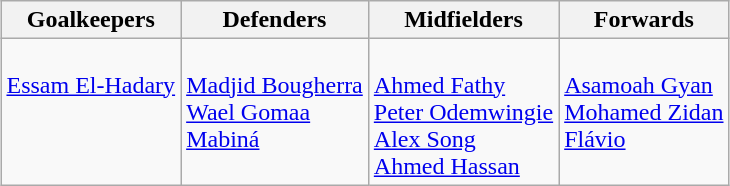<table class="wikitable" style="margin:0 auto">
<tr>
<th>Goalkeepers</th>
<th>Defenders</th>
<th>Midfielders</th>
<th>Forwards</th>
</tr>
<tr>
<td align=left valign=top><br> <a href='#'>Essam El-Hadary</a></td>
<td align=left valign=top><br> <a href='#'>Madjid Bougherra</a><br>
 <a href='#'>Wael Gomaa</a><br>
 <a href='#'>Mabiná</a></td>
<td align=left valign=top><br> <a href='#'>Ahmed Fathy</a><br>
 <a href='#'>Peter Odemwingie</a><br>
 <a href='#'>Alex Song</a><br>
 <a href='#'>Ahmed Hassan</a></td>
<td align=left valign=top><br> <a href='#'>Asamoah Gyan</a><br>
 <a href='#'>Mohamed Zidan</a><br>
 <a href='#'>Flávio</a></td>
</tr>
</table>
